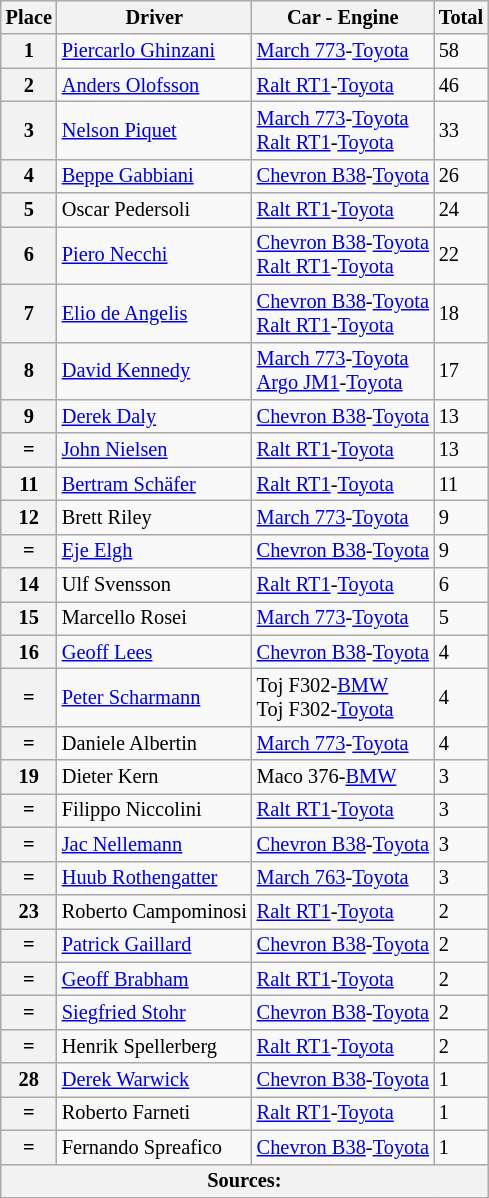<table class="wikitable" style="font-size: 85%;">
<tr>
<th>Place</th>
<th>Driver</th>
<th>Car - Engine</th>
<th>Total</th>
</tr>
<tr>
<th>1</th>
<td> <a href='#'>Piercarlo Ghinzani</a></td>
<td><a href='#'>March 773</a>-<a href='#'>Toyota</a></td>
<td>58</td>
</tr>
<tr>
<th>2</th>
<td> <a href='#'>Anders Olofsson</a></td>
<td><a href='#'>Ralt RT1</a>-<a href='#'>Toyota</a></td>
<td>46</td>
</tr>
<tr>
<th>3</th>
<td> <a href='#'>Nelson Piquet</a></td>
<td><a href='#'>March 773</a>-<a href='#'>Toyota</a><br><a href='#'>Ralt RT1</a>-<a href='#'>Toyota</a></td>
<td>33</td>
</tr>
<tr>
<th>4</th>
<td> <a href='#'>Beppe Gabbiani</a></td>
<td><a href='#'>Chevron B38</a>-<a href='#'>Toyota</a></td>
<td>26</td>
</tr>
<tr>
<th>5</th>
<td> Oscar Pedersoli</td>
<td><a href='#'>Ralt RT1</a>-<a href='#'>Toyota</a></td>
<td>24</td>
</tr>
<tr>
<th>6</th>
<td> <a href='#'>Piero Necchi</a></td>
<td><a href='#'>Chevron B38</a>-<a href='#'>Toyota</a><br><a href='#'>Ralt RT1</a>-<a href='#'>Toyota</a></td>
<td>22</td>
</tr>
<tr>
<th>7</th>
<td> <a href='#'>Elio de Angelis</a></td>
<td><a href='#'>Chevron B38</a>-<a href='#'>Toyota</a><br><a href='#'>Ralt RT1</a>-<a href='#'>Toyota</a></td>
<td>18</td>
</tr>
<tr>
<th>8</th>
<td> <a href='#'>David Kennedy</a></td>
<td><a href='#'>March 773</a>-<a href='#'>Toyota</a><br><a href='#'>Argo JM1</a>-<a href='#'>Toyota</a></td>
<td>17</td>
</tr>
<tr>
<th>9</th>
<td> <a href='#'>Derek Daly</a></td>
<td><a href='#'>Chevron B38</a>-<a href='#'>Toyota</a></td>
<td>13</td>
</tr>
<tr>
<th>=</th>
<td> <a href='#'>John Nielsen</a></td>
<td><a href='#'>Ralt RT1</a>-<a href='#'>Toyota</a></td>
<td>13</td>
</tr>
<tr>
<th>11</th>
<td> <a href='#'>Bertram Schäfer</a></td>
<td><a href='#'>Ralt RT1</a>-<a href='#'>Toyota</a></td>
<td>11</td>
</tr>
<tr>
<th>12</th>
<td> Brett Riley</td>
<td><a href='#'>March 773</a>-<a href='#'>Toyota</a></td>
<td>9</td>
</tr>
<tr>
<th>=</th>
<td> <a href='#'>Eje Elgh</a></td>
<td><a href='#'>Chevron B38</a>-<a href='#'>Toyota</a></td>
<td>9</td>
</tr>
<tr>
<th>14</th>
<td> Ulf Svensson</td>
<td><a href='#'>Ralt RT1</a>-<a href='#'>Toyota</a></td>
<td>6</td>
</tr>
<tr>
<th>15</th>
<td> Marcello Rosei</td>
<td><a href='#'>March 773</a>-<a href='#'>Toyota</a></td>
<td>5</td>
</tr>
<tr>
<th>16</th>
<td> <a href='#'>Geoff Lees</a></td>
<td><a href='#'>Chevron B38</a>-<a href='#'>Toyota</a></td>
<td>4</td>
</tr>
<tr>
<th>=</th>
<td> <a href='#'>Peter Scharmann</a></td>
<td>Toj F302-<a href='#'>BMW</a><br>Toj F302-<a href='#'>Toyota</a></td>
<td>4</td>
</tr>
<tr>
<th>=</th>
<td> Daniele Albertin</td>
<td><a href='#'>March 773</a>-<a href='#'>Toyota</a></td>
<td>4</td>
</tr>
<tr>
<th>19</th>
<td> Dieter Kern</td>
<td>Maco 376-<a href='#'>BMW</a></td>
<td>3</td>
</tr>
<tr>
<th>=</th>
<td> Filippo Niccolini</td>
<td><a href='#'>Ralt RT1</a>-<a href='#'>Toyota</a></td>
<td>3</td>
</tr>
<tr>
<th>=</th>
<td> <a href='#'>Jac Nellemann</a></td>
<td><a href='#'>Chevron B38</a>-<a href='#'>Toyota</a></td>
<td>3</td>
</tr>
<tr>
<th>=</th>
<td> <a href='#'>Huub Rothengatter</a></td>
<td><a href='#'>March 763</a>-<a href='#'>Toyota</a></td>
<td>3</td>
</tr>
<tr>
<th>23</th>
<td> Roberto Campominosi</td>
<td><a href='#'>Ralt RT1</a>-<a href='#'>Toyota</a></td>
<td>2</td>
</tr>
<tr>
<th>=</th>
<td> <a href='#'>Patrick Gaillard</a></td>
<td><a href='#'>Chevron B38</a>-<a href='#'>Toyota</a></td>
<td>2</td>
</tr>
<tr>
<th>=</th>
<td> <a href='#'>Geoff Brabham</a></td>
<td><a href='#'>Ralt RT1</a>-<a href='#'>Toyota</a></td>
<td>2</td>
</tr>
<tr>
<th>=</th>
<td> <a href='#'>Siegfried Stohr</a></td>
<td><a href='#'>Chevron B38</a>-<a href='#'>Toyota</a></td>
<td>2</td>
</tr>
<tr>
<th>=</th>
<td> Henrik Spellerberg</td>
<td><a href='#'>Ralt RT1</a>-<a href='#'>Toyota</a></td>
<td>2</td>
</tr>
<tr>
<th>28</th>
<td> <a href='#'>Derek Warwick</a></td>
<td><a href='#'>Chevron B38</a>-<a href='#'>Toyota</a></td>
<td>1</td>
</tr>
<tr>
<th>=</th>
<td> Roberto Farneti</td>
<td><a href='#'>Ralt RT1</a>-<a href='#'>Toyota</a></td>
<td>1</td>
</tr>
<tr>
<th>=</th>
<td> Fernando Spreafico</td>
<td><a href='#'>Chevron B38</a>-<a href='#'>Toyota</a></td>
<td>1</td>
</tr>
<tr>
<th colspan="4">Sources:</th>
</tr>
<tr>
</tr>
</table>
